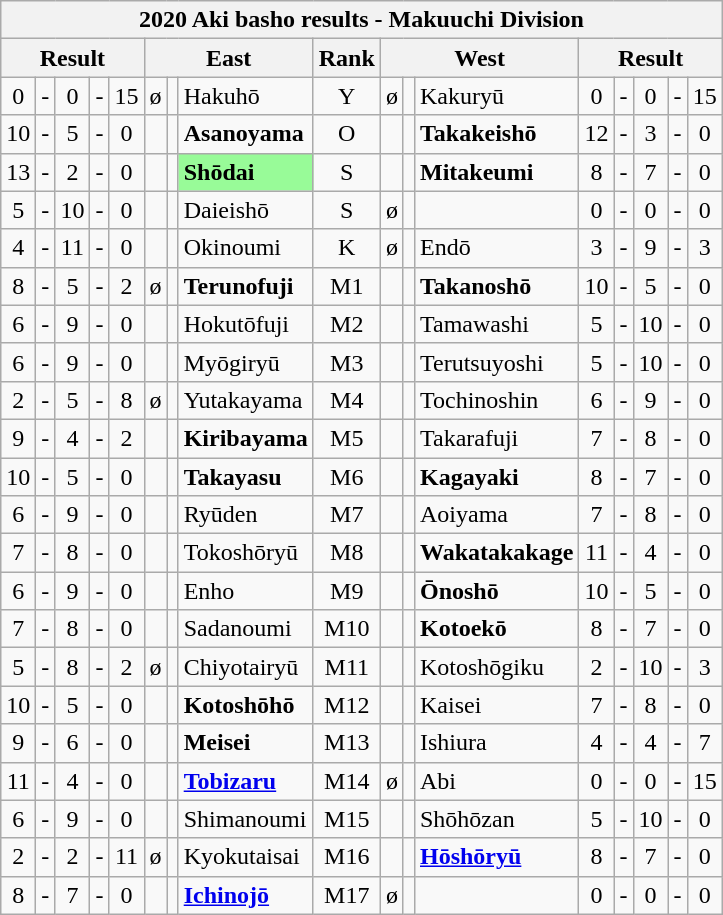<table class="wikitable">
<tr>
<th colspan="17">2020 Aki basho results  - Makuuchi Division</th>
</tr>
<tr>
<th colspan="5">Result</th>
<th colspan="3">East</th>
<th>Rank</th>
<th colspan="3">West</th>
<th colspan="5">Result</th>
</tr>
<tr>
<td align=center>0</td>
<td align=center>-</td>
<td align=center>0</td>
<td align=center>-</td>
<td align=center>15</td>
<td align=center>ø</td>
<td align=center></td>
<td>Hakuhō</td>
<td align=center>Y</td>
<td align=center>ø</td>
<td align=center></td>
<td>Kakuryū</td>
<td align=center>0</td>
<td align=center>-</td>
<td align=center>0</td>
<td align=center>-</td>
<td align=center>15</td>
</tr>
<tr>
<td align=center>10</td>
<td align=center>-</td>
<td align=center>5</td>
<td align=center>-</td>
<td align=center>0</td>
<td align=center></td>
<td align=center></td>
<td><strong>Asanoyama</strong></td>
<td align=center>O</td>
<td align=center></td>
<td align=center></td>
<td><strong>Takakeishō</strong></td>
<td align=center>12</td>
<td align=center>-</td>
<td align=center>3</td>
<td align=center>-</td>
<td align=center>0</td>
</tr>
<tr>
<td align=center>13</td>
<td align=center>-</td>
<td align=center>2</td>
<td align=center>-</td>
<td align=center>0</td>
<td align=center></td>
<td align=center></td>
<td style="background: PaleGreen;"><strong>Shōdai</strong></td>
<td align=center>S</td>
<td align=center></td>
<td align=center></td>
<td><strong>Mitakeumi</strong></td>
<td align=center>8</td>
<td align=center>-</td>
<td align=center>7</td>
<td align=center>-</td>
<td align=center>0</td>
</tr>
<tr>
<td align=center>5</td>
<td align=center>-</td>
<td align=center>10</td>
<td align=center>-</td>
<td align=center>0</td>
<td align=center></td>
<td align=center></td>
<td>Daieishō</td>
<td align=center>S</td>
<td align=center>ø</td>
<td align=center></td>
<td></td>
<td align=center>0</td>
<td align=center>-</td>
<td align=center>0</td>
<td align=center>-</td>
<td align=center>0</td>
</tr>
<tr>
<td align=center>4</td>
<td align=center>-</td>
<td align=center>11</td>
<td align=center>-</td>
<td align=center>0</td>
<td align=center></td>
<td align=center></td>
<td>Okinoumi</td>
<td align=center>K</td>
<td align=center>ø</td>
<td align=center></td>
<td>Endō</td>
<td align=center>3</td>
<td align=center>-</td>
<td align=center>9</td>
<td align=center>-</td>
<td align=center>3</td>
</tr>
<tr>
<td align=center>8</td>
<td align=center>-</td>
<td align=center>5</td>
<td align=center>-</td>
<td align=center>2</td>
<td align=center>ø</td>
<td align=center></td>
<td><strong>Terunofuji</strong></td>
<td align=center>M1</td>
<td align=center></td>
<td align=center></td>
<td><strong>Takanoshō</strong></td>
<td align=center>10</td>
<td align=center>-</td>
<td align=center>5</td>
<td align=center>-</td>
<td align=center>0</td>
</tr>
<tr>
<td align=center>6</td>
<td align=center>-</td>
<td align=center>9</td>
<td align=center>-</td>
<td align=center>0</td>
<td align=center></td>
<td align=center></td>
<td>Hokutōfuji</td>
<td align=center>M2</td>
<td align=center></td>
<td align=center></td>
<td>Tamawashi</td>
<td align=center>5</td>
<td align=center>-</td>
<td align=center>10</td>
<td align=center>-</td>
<td align=center>0</td>
</tr>
<tr>
<td align=center>6</td>
<td align=center>-</td>
<td align=center>9</td>
<td align=center>-</td>
<td align=center>0</td>
<td align=center></td>
<td align=center></td>
<td>Myōgiryū</td>
<td align=center>M3</td>
<td align=center></td>
<td align=center></td>
<td>Terutsuyoshi</td>
<td align=center>5</td>
<td align=center>-</td>
<td align=center>10</td>
<td align=center>-</td>
<td align=center>0</td>
</tr>
<tr>
<td align=center>2</td>
<td align=center>-</td>
<td align=center>5</td>
<td align=center>-</td>
<td align=center>8</td>
<td align=center>ø</td>
<td align=center></td>
<td>Yutakayama</td>
<td align=center>M4</td>
<td align=center></td>
<td align=center></td>
<td>Tochinoshin</td>
<td align=center>6</td>
<td align=center>-</td>
<td align=center>9</td>
<td align=center>-</td>
<td align=center>0</td>
</tr>
<tr>
<td align=center>9</td>
<td align=center>-</td>
<td align=center>4</td>
<td align=center>-</td>
<td align=center>2</td>
<td align=center></td>
<td align=center></td>
<td><strong>Kiribayama</strong></td>
<td align=center>M5</td>
<td align=center></td>
<td align=center></td>
<td>Takarafuji</td>
<td align=center>7</td>
<td align=center>-</td>
<td align=center>8</td>
<td align=center>-</td>
<td align=center>0</td>
</tr>
<tr>
<td align=center>10</td>
<td align=center>-</td>
<td align=center>5</td>
<td align=center>-</td>
<td align=center>0</td>
<td align=center></td>
<td align=center></td>
<td><strong>Takayasu</strong></td>
<td align=center>M6</td>
<td align=center></td>
<td align=center></td>
<td><strong>Kagayaki</strong></td>
<td align=center>8</td>
<td align=center>-</td>
<td align=center>7</td>
<td align=center>-</td>
<td align=center>0</td>
</tr>
<tr>
<td align=center>6</td>
<td align=center>-</td>
<td align=center>9</td>
<td align=center>-</td>
<td align=center>0</td>
<td align=center></td>
<td align=center></td>
<td>Ryūden</td>
<td align=center>M7</td>
<td align=center></td>
<td align=center></td>
<td>Aoiyama</td>
<td align=center>7</td>
<td align=center>-</td>
<td align=center>8</td>
<td align=center>-</td>
<td align=center>0</td>
</tr>
<tr>
<td align=center>7</td>
<td align=center>-</td>
<td align=center>8</td>
<td align=center>-</td>
<td align=center>0</td>
<td align=center></td>
<td align=center></td>
<td>Tokoshōryū</td>
<td align=center>M8</td>
<td align=center></td>
<td align=center></td>
<td><strong>Wakatakakage</strong></td>
<td align=center>11</td>
<td align=center>-</td>
<td align=center>4</td>
<td align=center>-</td>
<td align=center>0</td>
</tr>
<tr>
<td align=center>6</td>
<td align=center>-</td>
<td align=center>9</td>
<td align=center>-</td>
<td align=center>0</td>
<td align=center></td>
<td align=center></td>
<td>Enho</td>
<td align=center>M9</td>
<td align=center></td>
<td align=center></td>
<td><strong>Ōnoshō</strong></td>
<td align=center>10</td>
<td align=center>-</td>
<td align=center>5</td>
<td align=center>-</td>
<td align=center>0</td>
</tr>
<tr>
<td align=center>7</td>
<td align=center>-</td>
<td align=center>8</td>
<td align=center>-</td>
<td align=center>0</td>
<td align=center></td>
<td align=center></td>
<td>Sadanoumi</td>
<td align=center>M10</td>
<td align=center></td>
<td align=center></td>
<td><strong>Kotoekō</strong></td>
<td align=center>8</td>
<td align=center>-</td>
<td align=center>7</td>
<td align=center>-</td>
<td align=center>0</td>
</tr>
<tr>
<td align=center>5</td>
<td align=center>-</td>
<td align=center>8</td>
<td align=center>-</td>
<td align=center>2</td>
<td align=center>ø</td>
<td align=center></td>
<td>Chiyotairyū</td>
<td align=center>M11</td>
<td align=center></td>
<td align=center></td>
<td>Kotoshōgiku</td>
<td align=center>2</td>
<td align=center>-</td>
<td align=center>10</td>
<td align=center>-</td>
<td align=center>3</td>
</tr>
<tr>
<td align=center>10</td>
<td align=center>-</td>
<td align=center>5</td>
<td align=center>-</td>
<td align=center>0</td>
<td align=center></td>
<td align=center></td>
<td><strong>Kotoshōhō</strong></td>
<td align=center>M12</td>
<td align=center></td>
<td align=center></td>
<td>Kaisei</td>
<td align=center>7</td>
<td align=center>-</td>
<td align=center>8</td>
<td align=center>-</td>
<td align=center>0</td>
</tr>
<tr>
<td align=center>9</td>
<td align=center>-</td>
<td align=center>6</td>
<td align=center>-</td>
<td align=center>0</td>
<td align=center></td>
<td align=center></td>
<td><strong>Meisei</strong></td>
<td align=center>M13</td>
<td align=center></td>
<td align=center></td>
<td>Ishiura</td>
<td align=center>4</td>
<td align=center>-</td>
<td align=center>4</td>
<td align=center>-</td>
<td align=center>7</td>
</tr>
<tr>
<td align=center>11</td>
<td align=center>-</td>
<td align=center>4</td>
<td align=center>-</td>
<td align=center>0</td>
<td align=center></td>
<td align=center></td>
<td><strong><a href='#'>Tobizaru</a></strong></td>
<td align=center>M14</td>
<td align=center>ø</td>
<td align=center></td>
<td>Abi</td>
<td align=center>0</td>
<td align=center>-</td>
<td align=center>0</td>
<td align=center>-</td>
<td align=center>15</td>
</tr>
<tr>
<td align=center>6</td>
<td align=center>-</td>
<td align=center>9</td>
<td align=center>-</td>
<td align=center>0</td>
<td align=center></td>
<td align=center></td>
<td>Shimanoumi</td>
<td align=center>M15</td>
<td align=center></td>
<td align=center></td>
<td>Shōhōzan</td>
<td align=center>5</td>
<td align=center>-</td>
<td align=center>10</td>
<td align=center>-</td>
<td align=center>0</td>
</tr>
<tr>
<td align=center>2</td>
<td align=center>-</td>
<td align=center>2</td>
<td align=center>-</td>
<td align=center>11</td>
<td align=center>ø</td>
<td align=center></td>
<td>Kyokutaisai</td>
<td align=center>M16</td>
<td align=center></td>
<td align=center></td>
<td><strong><a href='#'>Hōshōryū</a></strong></td>
<td align=center>8</td>
<td align=center>-</td>
<td align=center>7</td>
<td align=center>-</td>
<td align=center>0</td>
</tr>
<tr>
<td align=center>8</td>
<td align=center>-</td>
<td align=center>7</td>
<td align=center>-</td>
<td align=center>0</td>
<td align=center></td>
<td align=center></td>
<td><strong><a href='#'>Ichinojō</a></strong></td>
<td align=center>M17</td>
<td align=center>ø</td>
<td align=center></td>
<td></td>
<td align=center>0</td>
<td align=center>-</td>
<td align=center>0</td>
<td align=center>-</td>
<td align=center>0</td>
</tr>
</table>
